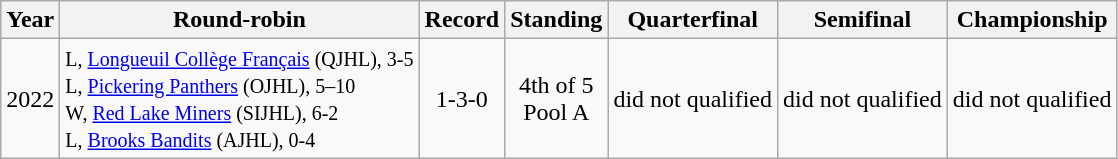<table class="wikitable" style="text-align:center;">
<tr>
<th>Year</th>
<th>Round-robin</th>
<th>Record</th>
<th>Standing</th>
<th>Quarterfinal</th>
<th>Semifinal</th>
<th>Championship</th>
</tr>
<tr>
<td>2022</td>
<td align=left><small>L, <a href='#'>Longueuil Collège Français</a> (QJHL), 3-5<br>L, <a href='#'>Pickering Panthers</a> (OJHL), 5–10<br>W, <a href='#'>Red Lake Miners</a> (SIJHL), 6-2<br>L, <a href='#'>Brooks Bandits</a> (AJHL), 0-4</small></td>
<td>1-3-0</td>
<td>4th of 5 <br>Pool A</td>
<td>did not qualified</td>
<td>did not qualified</td>
<td>did not qualified</td>
</tr>
</table>
